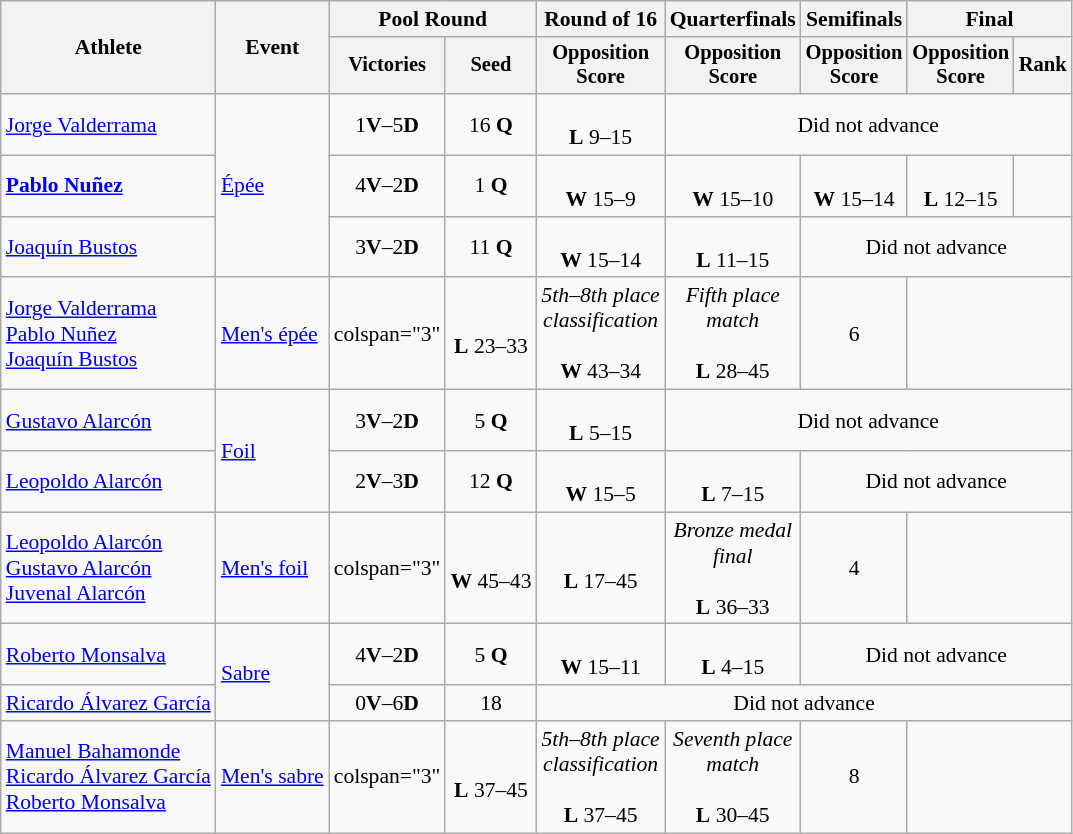<table class=wikitable style="font-size:90%">
<tr>
<th rowspan="2">Athlete</th>
<th rowspan="2">Event</th>
<th colspan=2>Pool Round</th>
<th>Round of 16</th>
<th>Quarterfinals</th>
<th>Semifinals</th>
<th colspan=2>Final</th>
</tr>
<tr style="font-size:95%">
<th>Victories</th>
<th>Seed</th>
<th>Opposition<br>Score</th>
<th>Opposition<br>Score</th>
<th>Opposition<br>Score</th>
<th>Opposition<br>Score</th>
<th>Rank</th>
</tr>
<tr style="text-align:center">
<td style="text-align:left"><a href='#'>Jorge Valderrama</a></td>
<td style="text-align:left" rowspan=3><a href='#'>Épée</a></td>
<td>1<strong>V</strong>–5<strong>D</strong></td>
<td>16 <strong>Q</strong></td>
<td><br><strong>L</strong> 9–15</td>
<td colspan="4">Did not advance</td>
</tr>
<tr style="text-align:center">
<td style="text-align:left"><strong><a href='#'>Pablo Nuñez</a></strong></td>
<td>4<strong>V</strong>–2<strong>D</strong></td>
<td>1 <strong>Q</strong></td>
<td><br><strong>W</strong> 15–9</td>
<td><br><strong>W</strong> 15–10</td>
<td><br><strong>W</strong> 15–14</td>
<td><br><strong>L</strong> 12–15</td>
<td></td>
</tr>
<tr style="text-align:center"'>
<td style="text-align:left"><a href='#'>Joaquín Bustos</a></td>
<td>3<strong>V</strong>–2<strong>D</strong></td>
<td>11 <strong>Q</strong></td>
<td><br><strong>W</strong> 15–14</td>
<td><br><strong>L</strong> 11–15</td>
<td colspan="3">Did not advance</td>
</tr>
<tr style="text-align:center">
<td style="text-align:left"><a href='#'>Jorge Valderrama</a><br><a href='#'>Pablo Nuñez</a><br><a href='#'>Joaquín Bustos</a></td>
<td style="text-align:left"><a href='#'>Men's épée</a></td>
<td>colspan="3" </td>
<td><br><strong>L</strong> 23–33</td>
<td><em>5th–8th place<br>classification</em><br><br><strong>W</strong> 43–34</td>
<td><em>Fifth place<br>match</em><br><br><strong>L</strong> 28–45</td>
<td>6</td>
</tr>
<tr style="text-align:center">
<td style="text-align:left"><a href='#'>Gustavo Alarcón</a></td>
<td style="text-align:left" rowspan=2><a href='#'>Foil</a></td>
<td>3<strong>V</strong>–2<strong>D</strong></td>
<td>5 <strong>Q</strong></td>
<td><br><strong>L</strong> 5–15</td>
<td colspan="4">Did not advance</td>
</tr>
<tr style="text-align:center">
<td style="text-align:left"><a href='#'>Leopoldo Alarcón</a></td>
<td>2<strong>V</strong>–3<strong>D</strong></td>
<td>12 <strong>Q</strong></td>
<td><br><strong>W</strong> 15–5</td>
<td><br><strong>L</strong> 7–15</td>
<td colspan="3">Did not advance</td>
</tr>
<tr style="text-align:center">
<td style="text-align:left"><a href='#'>Leopoldo Alarcón</a><br><a href='#'>Gustavo Alarcón</a><br><a href='#'>Juvenal Alarcón</a></td>
<td style="text-align:left"><a href='#'>Men's foil</a></td>
<td>colspan="3" </td>
<td><br><strong>W</strong> 45–43</td>
<td><br><strong>L</strong> 17–45</td>
<td><em>Bronze medal<br>final</em><br><br><strong>L</strong> 36–33</td>
<td>4</td>
</tr>
<tr style="text-align:center">
<td style="text-align:left"><a href='#'>Roberto Monsalva</a></td>
<td style="text-align:left" rowspan=2><a href='#'>Sabre</a></td>
<td>4<strong>V</strong>–2<strong>D</strong></td>
<td>5 <strong>Q</strong></td>
<td><br><strong>W</strong> 15–11</td>
<td><br><strong>L</strong> 4–15</td>
<td colspan="3">Did not advance</td>
</tr>
<tr style="text-align:center">
<td style="text-align:left"><a href='#'>Ricardo Álvarez García</a></td>
<td>0<strong>V</strong>–6<strong>D</strong></td>
<td>18</td>
<td colspan="5">Did not advance</td>
</tr>
<tr style="text-align:center">
<td style="text-align:left"><a href='#'>Manuel Bahamonde</a><br><a href='#'>Ricardo Álvarez García</a><br><a href='#'>Roberto Monsalva</a></td>
<td style="text-align:left"><a href='#'>Men's sabre</a></td>
<td>colspan="3" </td>
<td><br><strong>L</strong> 37–45</td>
<td><em>5th–8th place<br>classification</em><br><br><strong>L</strong> 37–45</td>
<td><em>Seventh place<br>match</em><br><br><strong>L</strong> 30–45</td>
<td>8</td>
</tr>
</table>
